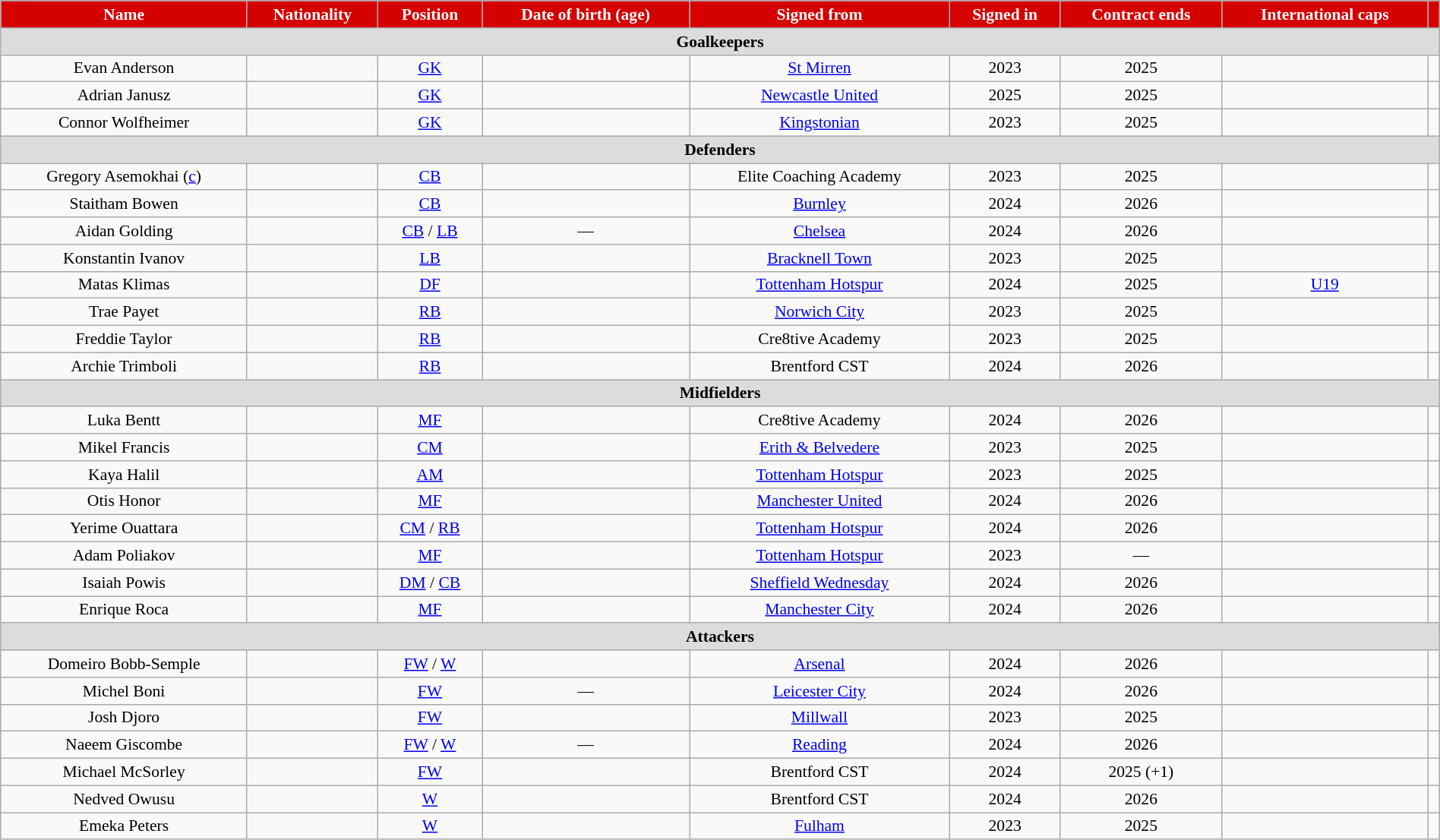<table class="wikitable" style="text-align:center; font-size:90%; width:100%">
<tr>
<th style="background:#d50000; color:white; text-align:center;">Name</th>
<th style="background:#d50000; color:white; text-align:center;">Nationality</th>
<th style="background:#d50000; color:white; text-align:center;">Position</th>
<th style="background:#d50000; color:white; text-align:center;">Date of birth (age)</th>
<th style="background:#d50000; color:white; text-align:center;">Signed from</th>
<th style="background:#d50000; color:white; text-align:center;">Signed in</th>
<th style="background:#d50000; color:white; text-align:center;">Contract ends</th>
<th style="background:#d50000; color:white; text-align:center;">International caps</th>
<th style="background:#d50000; color:white; text-align:center;"></th>
</tr>
<tr>
<th colspan="9" style="background:#dcdcdc; text-align:center;" ;>Goalkeepers</th>
</tr>
<tr>
<td>Evan Anderson</td>
<td></td>
<td><a href='#'>GK</a></td>
<td></td>
<td><a href='#'>St Mirren</a></td>
<td>2023</td>
<td>2025</td>
<td></td>
<td></td>
</tr>
<tr>
<td>Adrian Janusz</td>
<td></td>
<td><a href='#'>GK</a></td>
<td></td>
<td><a href='#'>Newcastle United</a></td>
<td>2025</td>
<td>2025</td>
<td></td>
<td></td>
</tr>
<tr>
<td>Connor Wolfheimer</td>
<td></td>
<td><a href='#'>GK</a></td>
<td></td>
<td><a href='#'>Kingstonian</a></td>
<td>2023</td>
<td>2025</td>
<td></td>
<td></td>
</tr>
<tr>
<th colspan="9" style="background:#dcdcdc; text-align:center;" ;>Defenders</th>
</tr>
<tr>
<td>Gregory Asemokhai (<a href='#'>c</a>)</td>
<td></td>
<td><a href='#'>CB</a></td>
<td></td>
<td>Elite Coaching Academy</td>
<td>2023</td>
<td>2025</td>
<td></td>
<td></td>
</tr>
<tr>
<td>Staitham Bowen</td>
<td></td>
<td><a href='#'>CB</a></td>
<td></td>
<td><a href='#'>Burnley</a></td>
<td>2024</td>
<td>2026</td>
<td></td>
<td></td>
</tr>
<tr>
<td>Aidan Golding</td>
<td></td>
<td><a href='#'>CB</a> / <a href='#'>LB</a></td>
<td>—</td>
<td><a href='#'>Chelsea</a></td>
<td>2024</td>
<td>2026</td>
<td></td>
<td></td>
</tr>
<tr>
<td>Konstantin Ivanov</td>
<td></td>
<td><a href='#'>LB</a></td>
<td></td>
<td><a href='#'>Bracknell Town</a></td>
<td>2023</td>
<td>2025</td>
<td></td>
<td></td>
</tr>
<tr>
<td>Matas Klimas</td>
<td></td>
<td><a href='#'>DF</a></td>
<td></td>
<td><a href='#'>Tottenham Hotspur</a></td>
<td>2024</td>
<td>2025</td>
<td> <a href='#'>U19</a></td>
<td></td>
</tr>
<tr>
<td>Trae Payet</td>
<td></td>
<td><a href='#'>RB</a></td>
<td></td>
<td><a href='#'>Norwich City</a></td>
<td>2023</td>
<td>2025</td>
<td></td>
<td></td>
</tr>
<tr>
<td>Freddie Taylor</td>
<td></td>
<td><a href='#'>RB</a></td>
<td></td>
<td>Cre8tive Academy</td>
<td>2023</td>
<td>2025</td>
<td></td>
<td></td>
</tr>
<tr>
<td>Archie Trimboli</td>
<td></td>
<td><a href='#'>RB</a></td>
<td></td>
<td>Brentford CST</td>
<td>2024</td>
<td>2026</td>
<td></td>
<td></td>
</tr>
<tr>
<th colspan="9" style="background:#dcdcdc; text-align:center;" ;>Midfielders</th>
</tr>
<tr>
<td>Luka Bentt</td>
<td></td>
<td><a href='#'>MF</a></td>
<td></td>
<td>Cre8tive Academy</td>
<td>2024</td>
<td>2026</td>
<td></td>
<td></td>
</tr>
<tr>
<td>Mikel Francis</td>
<td></td>
<td><a href='#'>CM</a></td>
<td></td>
<td><a href='#'>Erith & Belvedere</a></td>
<td>2023</td>
<td>2025</td>
<td></td>
<td></td>
</tr>
<tr>
<td>Kaya Halil</td>
<td></td>
<td><a href='#'>AM</a></td>
<td></td>
<td><a href='#'>Tottenham Hotspur</a></td>
<td>2023</td>
<td>2025</td>
<td></td>
<td></td>
</tr>
<tr>
<td>Otis Honor</td>
<td></td>
<td><a href='#'>MF</a></td>
<td></td>
<td><a href='#'>Manchester United</a></td>
<td>2024</td>
<td>2026</td>
<td></td>
<td></td>
</tr>
<tr>
<td>Yerime Ouattara</td>
<td></td>
<td><a href='#'>CM</a> / <a href='#'>RB</a></td>
<td></td>
<td><a href='#'>Tottenham Hotspur</a></td>
<td>2024</td>
<td>2026</td>
<td></td>
<td></td>
</tr>
<tr>
<td>Adam Poliakov</td>
<td></td>
<td><a href='#'>MF</a></td>
<td></td>
<td><a href='#'>Tottenham Hotspur</a></td>
<td>2023</td>
<td>—</td>
<td></td>
<td></td>
</tr>
<tr>
<td>Isaiah Powis</td>
<td></td>
<td><a href='#'>DM</a> / <a href='#'>CB</a></td>
<td></td>
<td><a href='#'>Sheffield Wednesday</a></td>
<td>2024</td>
<td>2026</td>
<td></td>
<td></td>
</tr>
<tr>
<td>Enrique Roca</td>
<td></td>
<td><a href='#'>MF</a></td>
<td></td>
<td><a href='#'>Manchester City</a></td>
<td>2024</td>
<td>2026</td>
<td></td>
<td></td>
</tr>
<tr>
<th colspan="9" style="background:#dcdcdc; text-align:center;" ;>Attackers</th>
</tr>
<tr>
<td>Domeiro Bobb-Semple</td>
<td></td>
<td><a href='#'>FW</a> / <a href='#'>W</a></td>
<td></td>
<td><a href='#'>Arsenal</a></td>
<td>2024</td>
<td>2026</td>
<td></td>
<td></td>
</tr>
<tr>
<td>Michel Boni</td>
<td></td>
<td><a href='#'>FW</a></td>
<td>—</td>
<td><a href='#'>Leicester City</a></td>
<td>2024</td>
<td>2026</td>
<td></td>
<td></td>
</tr>
<tr>
<td>Josh Djoro</td>
<td></td>
<td><a href='#'>FW</a></td>
<td></td>
<td><a href='#'>Millwall</a></td>
<td>2023</td>
<td>2025</td>
<td></td>
<td></td>
</tr>
<tr>
<td>Naeem Giscombe</td>
<td></td>
<td><a href='#'>FW</a> / <a href='#'>W</a></td>
<td>—</td>
<td><a href='#'>Reading</a></td>
<td>2024</td>
<td>2026</td>
<td></td>
<td></td>
</tr>
<tr>
<td>Michael McSorley</td>
<td></td>
<td><a href='#'>FW</a></td>
<td></td>
<td>Brentford CST</td>
<td>2024</td>
<td>2025 (+1)</td>
<td></td>
<td></td>
</tr>
<tr>
<td>Nedved Owusu</td>
<td></td>
<td><a href='#'>W</a></td>
<td></td>
<td>Brentford CST</td>
<td>2024</td>
<td>2026</td>
<td></td>
<td></td>
</tr>
<tr>
<td>Emeka Peters</td>
<td></td>
<td><a href='#'>W</a></td>
<td></td>
<td><a href='#'>Fulham</a></td>
<td>2023</td>
<td>2025</td>
<td></td>
<td></td>
</tr>
</table>
